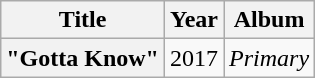<table class="wikitable plainrowheaders" style="text-align:center;" border="1">
<tr>
<th scope="col">Title</th>
<th scope="col">Year</th>
<th scope="col">Album</th>
</tr>
<tr>
<th scope="row">"Gotta Know"<br></th>
<td>2017</td>
<td><em>Primary</em></td>
</tr>
</table>
